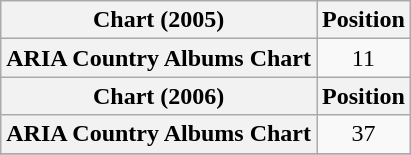<table class="wikitable sortable plainrowheaders" style="text-align:center">
<tr>
<th scope="col">Chart (2005)</th>
<th scope="col">Position</th>
</tr>
<tr>
<th scope="row">ARIA Country Albums Chart</th>
<td>11</td>
</tr>
<tr>
<th scope="col">Chart (2006)</th>
<th scope="col">Position</th>
</tr>
<tr>
<th scope="row">ARIA Country Albums Chart</th>
<td>37</td>
</tr>
<tr>
</tr>
</table>
